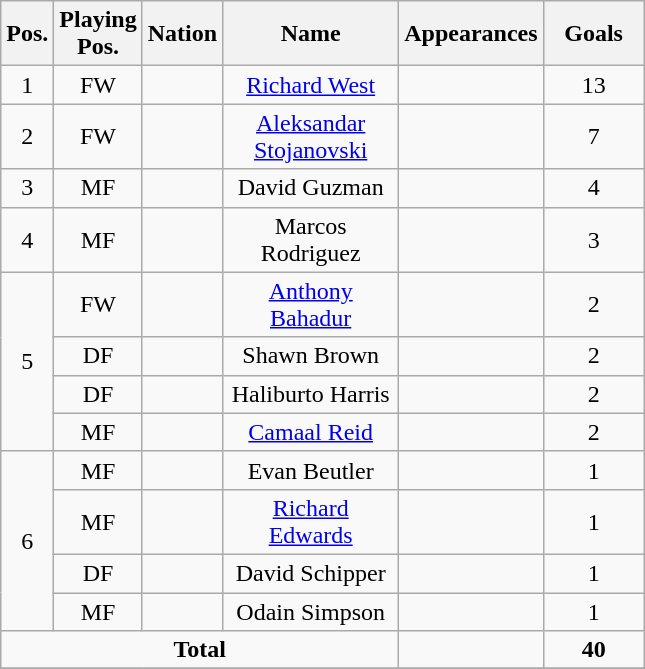<table class="wikitable sortable" style="font-size:100%; text-align:center">
<tr>
<th width=15>Pos.</th>
<th width=15>Playing Pos.</th>
<th width=15>Nation</th>
<th width=110>Name</th>
<th width=50>Appearances</th>
<th width=60>Goals</th>
</tr>
<tr>
<td>1</td>
<td>FW</td>
<td></td>
<td><a href='#'>Richard West</a></td>
<td></td>
<td>13</td>
</tr>
<tr>
<td>2</td>
<td>FW</td>
<td></td>
<td><a href='#'>Aleksandar Stojanovski</a></td>
<td></td>
<td>7</td>
</tr>
<tr>
<td>3</td>
<td>MF</td>
<td></td>
<td>David Guzman</td>
<td></td>
<td>4</td>
</tr>
<tr>
<td>4</td>
<td>MF</td>
<td></td>
<td>Marcos Rodriguez</td>
<td></td>
<td>3</td>
</tr>
<tr>
<td rowspan=4>5</td>
<td>FW</td>
<td></td>
<td><a href='#'>Anthony Bahadur</a></td>
<td></td>
<td>2</td>
</tr>
<tr>
<td>DF</td>
<td></td>
<td>Shawn Brown</td>
<td></td>
<td>2</td>
</tr>
<tr>
<td>DF</td>
<td></td>
<td>Haliburto Harris</td>
<td></td>
<td>2</td>
</tr>
<tr>
<td>MF</td>
<td></td>
<td><a href='#'>Camaal Reid</a></td>
<td></td>
<td>2</td>
</tr>
<tr>
<td rowspan=4>6</td>
<td>MF</td>
<td></td>
<td>Evan Beutler</td>
<td></td>
<td>1</td>
</tr>
<tr>
<td>MF</td>
<td></td>
<td><a href='#'>Richard Edwards</a></td>
<td></td>
<td>1</td>
</tr>
<tr>
<td>DF</td>
<td></td>
<td>David Schipper</td>
<td></td>
<td>1</td>
</tr>
<tr>
<td>MF</td>
<td></td>
<td>Odain Simpson</td>
<td></td>
<td>1</td>
</tr>
<tr>
<td colspan=4><strong>Total</strong></td>
<td></td>
<td><strong>40</strong></td>
</tr>
<tr>
</tr>
</table>
